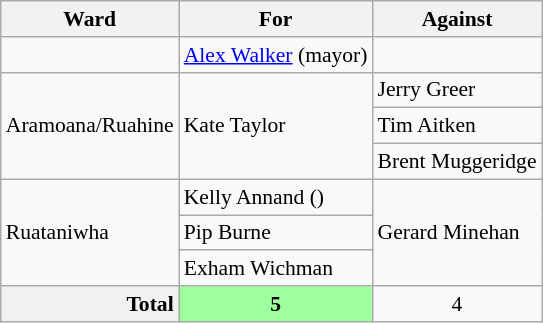<table class="wikitable" style="font-size:90%">
<tr>
<th>Ward</th>
<th> For</th>
<th> Against</th>
</tr>
<tr>
<td></td>
<td><a href='#'>Alex Walker</a> (mayor)</td>
<td></td>
</tr>
<tr>
<td rowspan="3">Aramoana/Ruahine</td>
<td rowspan="3">Kate Taylor</td>
<td>Jerry Greer</td>
</tr>
<tr>
<td>Tim Aitken</td>
</tr>
<tr>
<td>Brent Muggeridge</td>
</tr>
<tr>
<td rowspan="3">Ruataniwha</td>
<td>Kelly Annand ()</td>
<td rowspan="3">Gerard Minehan</td>
</tr>
<tr>
<td>Pip Burne</td>
</tr>
<tr>
<td>Exham Wichman</td>
</tr>
<tr>
<th style="text-align:right">Total</th>
<td style="background-color:#9eff9e;text-align:center"><strong>5</strong></td>
<td style="text-align:center">4</td>
</tr>
</table>
